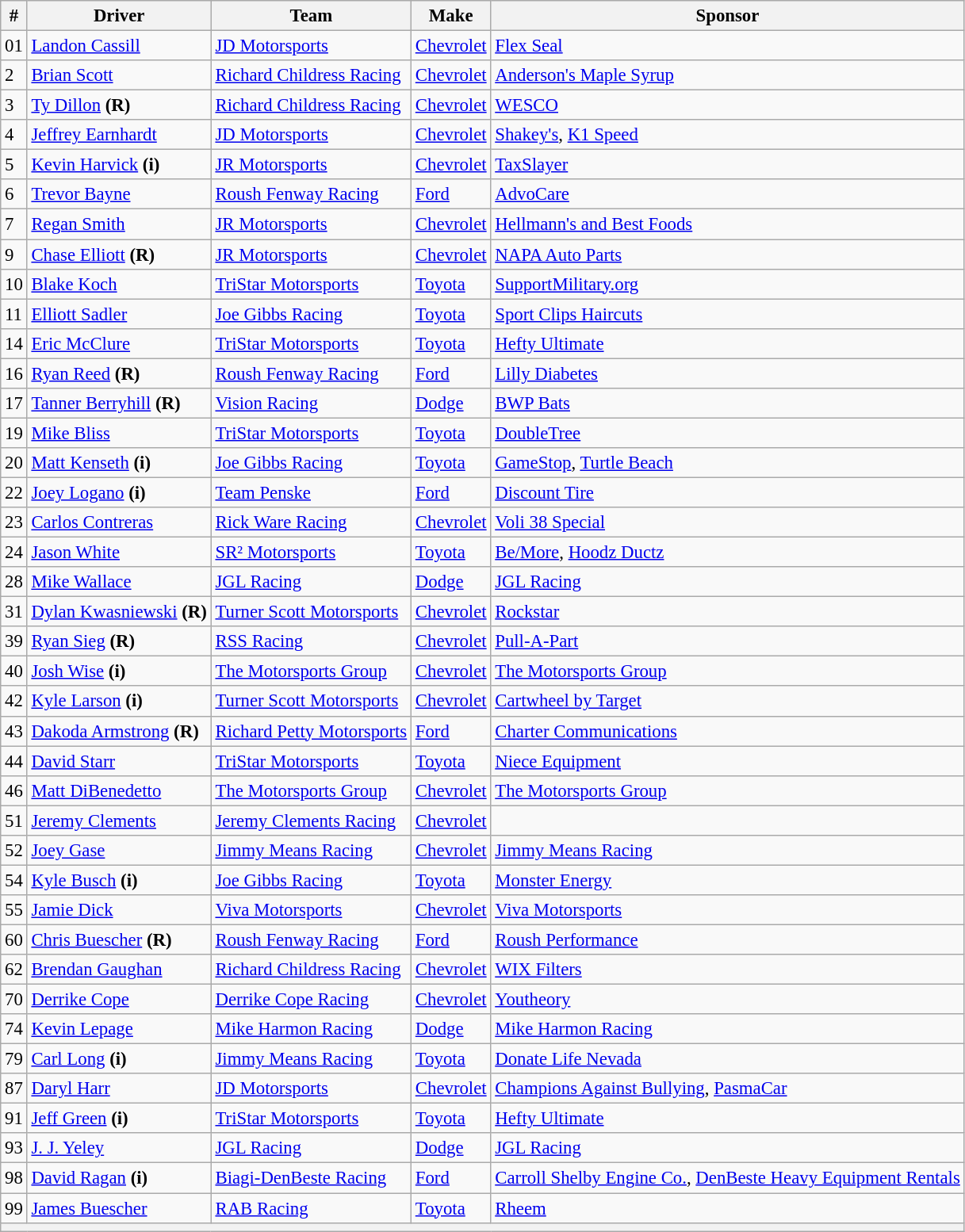<table class="wikitable" style="font-size:95%">
<tr>
<th>#</th>
<th>Driver</th>
<th>Team</th>
<th>Make</th>
<th>Sponsor</th>
</tr>
<tr>
<td>01</td>
<td><a href='#'>Landon Cassill</a></td>
<td><a href='#'>JD Motorsports</a></td>
<td><a href='#'>Chevrolet</a></td>
<td><a href='#'>Flex Seal</a></td>
</tr>
<tr>
<td>2</td>
<td><a href='#'>Brian Scott</a></td>
<td><a href='#'>Richard Childress Racing</a></td>
<td><a href='#'>Chevrolet</a></td>
<td><a href='#'>Anderson's Maple Syrup</a></td>
</tr>
<tr>
<td>3</td>
<td><a href='#'>Ty Dillon</a> <strong>(R)</strong></td>
<td><a href='#'>Richard Childress Racing</a></td>
<td><a href='#'>Chevrolet</a></td>
<td><a href='#'>WESCO</a></td>
</tr>
<tr>
<td>4</td>
<td><a href='#'>Jeffrey Earnhardt</a></td>
<td><a href='#'>JD Motorsports</a></td>
<td><a href='#'>Chevrolet</a></td>
<td><a href='#'>Shakey's</a>, <a href='#'>K1 Speed</a></td>
</tr>
<tr>
<td>5</td>
<td><a href='#'>Kevin Harvick</a> <strong>(i)</strong></td>
<td><a href='#'>JR Motorsports</a></td>
<td><a href='#'>Chevrolet</a></td>
<td><a href='#'>TaxSlayer</a></td>
</tr>
<tr>
<td>6</td>
<td><a href='#'>Trevor Bayne</a></td>
<td><a href='#'>Roush Fenway Racing</a></td>
<td><a href='#'>Ford</a></td>
<td><a href='#'>AdvoCare</a></td>
</tr>
<tr>
<td>7</td>
<td><a href='#'>Regan Smith</a></td>
<td><a href='#'>JR Motorsports</a></td>
<td><a href='#'>Chevrolet</a></td>
<td><a href='#'>Hellmann's and Best Foods</a></td>
</tr>
<tr>
<td>9</td>
<td><a href='#'>Chase Elliott</a> <strong>(R)</strong></td>
<td><a href='#'>JR Motorsports</a></td>
<td><a href='#'>Chevrolet</a></td>
<td><a href='#'>NAPA Auto Parts</a></td>
</tr>
<tr>
<td>10</td>
<td><a href='#'>Blake Koch</a></td>
<td><a href='#'>TriStar Motorsports</a></td>
<td><a href='#'>Toyota</a></td>
<td><a href='#'>SupportMilitary.org</a></td>
</tr>
<tr>
<td>11</td>
<td><a href='#'>Elliott Sadler</a></td>
<td><a href='#'>Joe Gibbs Racing</a></td>
<td><a href='#'>Toyota</a></td>
<td><a href='#'>Sport Clips Haircuts</a></td>
</tr>
<tr>
<td>14</td>
<td><a href='#'>Eric McClure</a></td>
<td><a href='#'>TriStar Motorsports</a></td>
<td><a href='#'>Toyota</a></td>
<td><a href='#'>Hefty Ultimate</a></td>
</tr>
<tr>
<td>16</td>
<td><a href='#'>Ryan Reed</a> <strong>(R)</strong></td>
<td><a href='#'>Roush Fenway Racing</a></td>
<td><a href='#'>Ford</a></td>
<td><a href='#'>Lilly Diabetes</a></td>
</tr>
<tr>
<td>17</td>
<td><a href='#'>Tanner Berryhill</a> <strong>(R)</strong></td>
<td><a href='#'>Vision Racing</a></td>
<td><a href='#'>Dodge</a></td>
<td><a href='#'>BWP Bats</a></td>
</tr>
<tr>
<td>19</td>
<td><a href='#'>Mike Bliss</a></td>
<td><a href='#'>TriStar Motorsports</a></td>
<td><a href='#'>Toyota</a></td>
<td><a href='#'>DoubleTree</a></td>
</tr>
<tr>
<td>20</td>
<td><a href='#'>Matt Kenseth</a> <strong>(i)</strong></td>
<td><a href='#'>Joe Gibbs Racing</a></td>
<td><a href='#'>Toyota</a></td>
<td><a href='#'>GameStop</a>, <a href='#'>Turtle Beach</a></td>
</tr>
<tr>
<td>22</td>
<td><a href='#'>Joey Logano</a> <strong>(i)</strong></td>
<td><a href='#'>Team Penske</a></td>
<td><a href='#'>Ford</a></td>
<td><a href='#'>Discount Tire</a></td>
</tr>
<tr>
<td>23</td>
<td><a href='#'>Carlos Contreras</a></td>
<td><a href='#'>Rick Ware Racing</a></td>
<td><a href='#'>Chevrolet</a></td>
<td><a href='#'>Voli 38 Special</a></td>
</tr>
<tr>
<td>24</td>
<td><a href='#'>Jason White</a></td>
<td><a href='#'>SR² Motorsports</a></td>
<td><a href='#'>Toyota</a></td>
<td><a href='#'>Be/More</a>, <a href='#'>Hoodz Ductz</a></td>
</tr>
<tr>
<td>28</td>
<td><a href='#'>Mike Wallace</a></td>
<td><a href='#'>JGL Racing</a></td>
<td><a href='#'>Dodge</a></td>
<td><a href='#'>JGL Racing</a></td>
</tr>
<tr>
<td>31</td>
<td><a href='#'>Dylan Kwasniewski</a> <strong>(R)</strong></td>
<td><a href='#'>Turner Scott Motorsports</a></td>
<td><a href='#'>Chevrolet</a></td>
<td><a href='#'>Rockstar</a></td>
</tr>
<tr>
<td>39</td>
<td><a href='#'>Ryan Sieg</a> <strong>(R)</strong></td>
<td><a href='#'>RSS Racing</a></td>
<td><a href='#'>Chevrolet</a></td>
<td><a href='#'>Pull-A-Part</a></td>
</tr>
<tr>
<td>40</td>
<td><a href='#'>Josh Wise</a> <strong>(i)</strong></td>
<td><a href='#'>The Motorsports Group</a></td>
<td><a href='#'>Chevrolet</a></td>
<td><a href='#'>The Motorsports Group</a></td>
</tr>
<tr>
<td>42</td>
<td><a href='#'>Kyle Larson</a> <strong>(i)</strong></td>
<td><a href='#'>Turner Scott Motorsports</a></td>
<td><a href='#'>Chevrolet</a></td>
<td><a href='#'>Cartwheel by Target</a></td>
</tr>
<tr>
<td>43</td>
<td><a href='#'>Dakoda Armstrong</a> <strong>(R)</strong></td>
<td><a href='#'>Richard Petty Motorsports</a></td>
<td><a href='#'>Ford</a></td>
<td><a href='#'>Charter Communications</a></td>
</tr>
<tr>
<td>44</td>
<td><a href='#'>David Starr</a></td>
<td><a href='#'>TriStar Motorsports</a></td>
<td><a href='#'>Toyota</a></td>
<td><a href='#'>Niece Equipment</a></td>
</tr>
<tr>
<td>46</td>
<td><a href='#'>Matt DiBenedetto</a></td>
<td><a href='#'>The Motorsports Group</a></td>
<td><a href='#'>Chevrolet</a></td>
<td><a href='#'>The Motorsports Group</a></td>
</tr>
<tr>
<td>51</td>
<td><a href='#'>Jeremy Clements</a></td>
<td><a href='#'>Jeremy Clements Racing</a></td>
<td><a href='#'>Chevrolet</a></td>
<td></td>
</tr>
<tr>
<td>52</td>
<td><a href='#'>Joey Gase</a></td>
<td><a href='#'>Jimmy Means Racing</a></td>
<td><a href='#'>Chevrolet</a></td>
<td><a href='#'>Jimmy Means Racing</a></td>
</tr>
<tr>
<td>54</td>
<td><a href='#'>Kyle Busch</a> <strong>(i)</strong></td>
<td><a href='#'>Joe Gibbs Racing</a></td>
<td><a href='#'>Toyota</a></td>
<td><a href='#'>Monster Energy</a></td>
</tr>
<tr>
<td>55</td>
<td><a href='#'>Jamie Dick</a></td>
<td><a href='#'>Viva Motorsports</a></td>
<td><a href='#'>Chevrolet</a></td>
<td><a href='#'>Viva Motorsports</a></td>
</tr>
<tr>
<td>60</td>
<td><a href='#'>Chris Buescher</a> <strong>(R)</strong></td>
<td><a href='#'>Roush Fenway Racing</a></td>
<td><a href='#'>Ford</a></td>
<td><a href='#'>Roush Performance</a></td>
</tr>
<tr>
<td>62</td>
<td><a href='#'>Brendan Gaughan</a></td>
<td><a href='#'>Richard Childress Racing</a></td>
<td><a href='#'>Chevrolet</a></td>
<td><a href='#'>WIX Filters</a></td>
</tr>
<tr>
<td>70</td>
<td><a href='#'>Derrike Cope</a></td>
<td><a href='#'>Derrike Cope Racing</a></td>
<td><a href='#'>Chevrolet</a></td>
<td><a href='#'>Youtheory</a></td>
</tr>
<tr>
<td>74</td>
<td><a href='#'>Kevin Lepage</a></td>
<td><a href='#'>Mike Harmon Racing</a></td>
<td><a href='#'>Dodge</a></td>
<td><a href='#'>Mike Harmon Racing</a></td>
</tr>
<tr>
<td>79</td>
<td><a href='#'>Carl Long</a> <strong>(i)</strong></td>
<td><a href='#'>Jimmy Means Racing</a></td>
<td><a href='#'>Toyota</a></td>
<td><a href='#'>Donate Life Nevada</a></td>
</tr>
<tr>
<td>87</td>
<td><a href='#'>Daryl Harr</a></td>
<td><a href='#'>JD Motorsports</a></td>
<td><a href='#'>Chevrolet</a></td>
<td><a href='#'>Champions Against Bullying</a>, <a href='#'>PasmaCar</a></td>
</tr>
<tr>
<td>91</td>
<td><a href='#'>Jeff Green</a> <strong>(i)</strong></td>
<td><a href='#'>TriStar Motorsports</a></td>
<td><a href='#'>Toyota</a></td>
<td><a href='#'>Hefty Ultimate</a></td>
</tr>
<tr>
<td>93</td>
<td><a href='#'>J. J. Yeley</a></td>
<td><a href='#'>JGL Racing</a></td>
<td><a href='#'>Dodge</a></td>
<td><a href='#'>JGL Racing</a></td>
</tr>
<tr>
<td>98</td>
<td><a href='#'>David Ragan</a> <strong>(i)</strong></td>
<td><a href='#'>Biagi-DenBeste Racing</a></td>
<td><a href='#'>Ford</a></td>
<td><a href='#'>Carroll Shelby Engine Co.</a>, <a href='#'>DenBeste Heavy Equipment Rentals</a></td>
</tr>
<tr>
<td>99</td>
<td><a href='#'>James Buescher</a></td>
<td><a href='#'>RAB Racing</a></td>
<td><a href='#'>Toyota</a></td>
<td><a href='#'>Rheem</a></td>
</tr>
<tr>
<th colspan="5"></th>
</tr>
</table>
